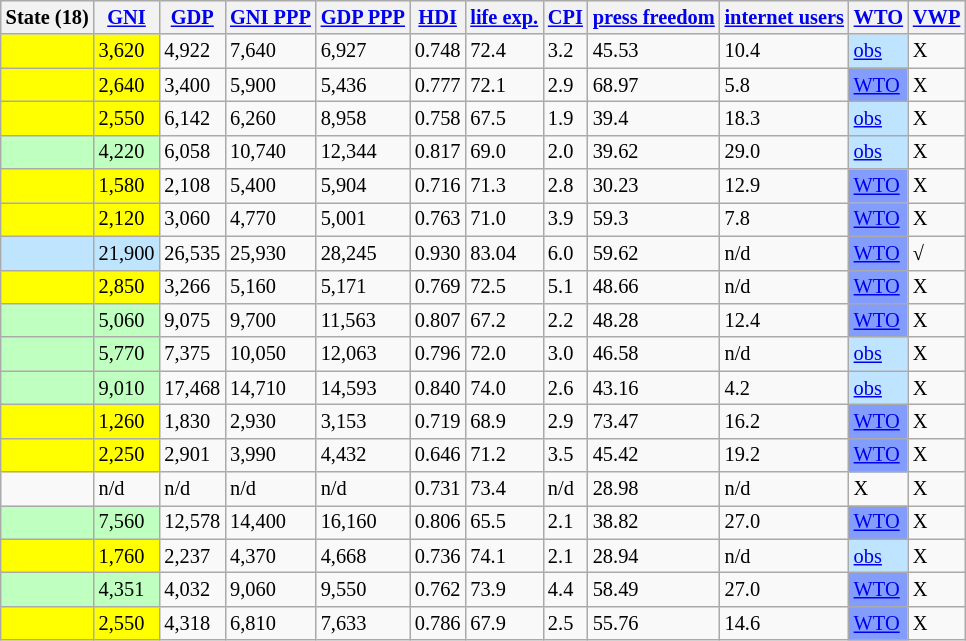<table class="wikitable sortable" style="font-size:85%">
<tr bgcolor="#efefef">
<th>State (18)</th>
<th><a href='#'>GNI</a></th>
<th><a href='#'>GDP</a></th>
<th><a href='#'>GNI PPP</a></th>
<th><a href='#'>GDP PPP</a></th>
<th><a href='#'>HDI</a></th>
<th><a href='#'>life exp.</a></th>
<th><a href='#'>CPI</a></th>
<th><a href='#'>press freedom</a></th>
<th><a href='#'>internet users</a></th>
<th><a href='#'>WTO</a></th>
<th><a href='#'>VWP</a></th>
</tr>
<tr>
<td bgcolor=#FF0><strong></strong></td>
<td bgcolor=#FF0>3,620</td>
<td>4,922</td>
<td>7,640</td>
<td>6,927</td>
<td>0.748</td>
<td>72.4</td>
<td>3.2</td>
<td>45.53</td>
<td>10.4</td>
<td bgcolor=#BFE4FF><a href='#'>obs</a></td>
<td>X</td>
</tr>
<tr>
<td bgcolor=#FF0><strong></strong></td>
<td bgcolor=#FF0>2,640</td>
<td>3,400</td>
<td>5,900</td>
<td>5,436</td>
<td>0.777</td>
<td>72.1</td>
<td>2.9</td>
<td>68.97</td>
<td>5.8</td>
<td bgcolor=#839DFF><a href='#'>WTO</a></td>
<td>X</td>
</tr>
<tr>
<td bgcolor=#FF0><strong></strong></td>
<td bgcolor=#FF0>2,550</td>
<td>6,142</td>
<td>6,260</td>
<td>8,958</td>
<td>0.758</td>
<td>67.5</td>
<td>1.9</td>
<td>39.4</td>
<td>18.3</td>
<td bgcolor=#BFE4FF><a href='#'>obs</a></td>
<td>X</td>
</tr>
<tr>
<td bgcolor=#BFFFBF><strong></strong></td>
<td bgcolor=#BFFFBF>4,220</td>
<td>6,058</td>
<td>10,740</td>
<td>12,344</td>
<td>0.817</td>
<td>69.0</td>
<td>2.0</td>
<td>39.62</td>
<td>29.0</td>
<td bgcolor=#BFE4FF><a href='#'>obs</a></td>
<td>X</td>
</tr>
<tr>
<td bgcolor=#FF0><strong></strong></td>
<td bgcolor=#FF0>1,580</td>
<td>2,108</td>
<td>5,400</td>
<td>5,904</td>
<td>0.716</td>
<td>71.3</td>
<td>2.8</td>
<td>30.23</td>
<td>12.9</td>
<td bgcolor=#839DFF><a href='#'>WTO</a></td>
<td>X</td>
</tr>
<tr>
<td bgcolor=#FF0><strong></strong></td>
<td bgcolor=#FF0>2,120</td>
<td>3,060</td>
<td>4,770</td>
<td>5,001</td>
<td>0.763</td>
<td>71.0</td>
<td>3.9</td>
<td>59.3</td>
<td>7.8</td>
<td bgcolor=#839DFF><a href='#'>WTO</a></td>
<td>X</td>
</tr>
<tr>
<td bgcolor=#BFE4FE><strong></strong></td>
<td bgcolor=#BFE4FE>21,900</td>
<td>26,535</td>
<td>25,930</td>
<td>28,245</td>
<td>0.930</td>
<td>83.04</td>
<td>6.0</td>
<td>59.62</td>
<td>n/d</td>
<td bgcolor=#839DFF><a href='#'>WTO</a></td>
<td>√</td>
</tr>
<tr>
<td bgcolor=#FF0><strong></strong></td>
<td bgcolor=#FF0>2,850</td>
<td>3,266</td>
<td>5,160</td>
<td>5,171</td>
<td>0.769</td>
<td>72.5</td>
<td>5.1</td>
<td>48.66</td>
<td>n/d</td>
<td bgcolor=#839DFF><a href='#'>WTO</a></td>
<td>X</td>
</tr>
<tr>
<td bgcolor=#BFFFBF><strong></strong></td>
<td bgcolor=#BFFFBF>5,060</td>
<td>9,075</td>
<td>9,700</td>
<td>11,563</td>
<td>0.807</td>
<td>67.2</td>
<td>2.2</td>
<td>48.28</td>
<td>12.4</td>
<td bgcolor=#839DFF><a href='#'>WTO</a></td>
<td>X</td>
</tr>
<tr>
<td bgcolor=#BFFFBF><strong></strong></td>
<td bgcolor=#BFFFBF>5,770</td>
<td>7,375</td>
<td>10,050</td>
<td>12,063</td>
<td>0.796</td>
<td>72.0</td>
<td>3.0</td>
<td>46.58</td>
<td>n/d</td>
<td bgcolor=#BFE4FF><a href='#'>obs</a></td>
<td>X</td>
</tr>
<tr>
<td bgcolor=#BFFFBF><strong></strong></td>
<td bgcolor=#BFFFBF>9,010</td>
<td>17,468</td>
<td>14,710</td>
<td>14,593</td>
<td>0.840</td>
<td>74.0</td>
<td>2.6</td>
<td>43.16</td>
<td>4.2</td>
<td bgcolor=#BFE4FF><a href='#'>obs</a></td>
<td>X</td>
</tr>
<tr>
<td bgcolor=#FF0><strong></strong></td>
<td bgcolor=#FF0>1,260</td>
<td>1,830</td>
<td>2,930</td>
<td>3,153</td>
<td>0.719</td>
<td>68.9</td>
<td>2.9</td>
<td>73.47</td>
<td>16.2</td>
<td bgcolor=#839DFF><a href='#'>WTO</a></td>
<td>X</td>
</tr>
<tr>
<td bgcolor=#FF0><strong></strong></td>
<td bgcolor=#FF0>2,250</td>
<td>2,901</td>
<td>3,990</td>
<td>4,432</td>
<td>0.646</td>
<td>71.2</td>
<td>3.5</td>
<td>45.42</td>
<td>19.2</td>
<td bgcolor=#839DFF><a href='#'>WTO</a></td>
<td>X</td>
</tr>
<tr>
<td><strong></strong></td>
<td>n/d</td>
<td>n/d</td>
<td>n/d</td>
<td>n/d</td>
<td>0.731</td>
<td>73.4</td>
<td>n/d</td>
<td>28.98</td>
<td>n/d</td>
<td>X</td>
<td>X</td>
</tr>
<tr>
<td bgcolor=#BFFFBF><strong></strong></td>
<td bgcolor=#BFFFBF>7,560</td>
<td>12,578</td>
<td>14,400</td>
<td>16,160</td>
<td>0.806</td>
<td>65.5</td>
<td>2.1</td>
<td>38.82</td>
<td>27.0</td>
<td bgcolor=#839DFF><a href='#'>WTO</a></td>
<td>X</td>
</tr>
<tr>
<td bgcolor=#FF0><strong></strong></td>
<td bgcolor=#FF0>1,760</td>
<td>2,237</td>
<td>4,370</td>
<td>4,668</td>
<td>0.736</td>
<td>74.1</td>
<td>2.1</td>
<td>28.94</td>
<td>n/d</td>
<td bgcolor=#BFE4FF><a href='#'>obs</a></td>
<td>X</td>
</tr>
<tr>
<td bgcolor=#BFFFBF><strong></strong></td>
<td bgcolor=#BFFFBF>4,351</td>
<td>4,032</td>
<td>9,060</td>
<td>9,550</td>
<td>0.762</td>
<td>73.9</td>
<td>4.4</td>
<td>58.49</td>
<td>27.0</td>
<td bgcolor=#839DFF><a href='#'>WTO</a></td>
<td>X</td>
</tr>
<tr>
<td bgcolor=#FF0><strong></strong></td>
<td bgcolor=#FF0>2,550</td>
<td>4,318</td>
<td>6,810</td>
<td>7,633</td>
<td>0.786</td>
<td>67.9</td>
<td>2.5</td>
<td>55.76</td>
<td>14.6</td>
<td bgcolor=#839DFF><a href='#'>WTO</a></td>
<td>X</td>
</tr>
</table>
